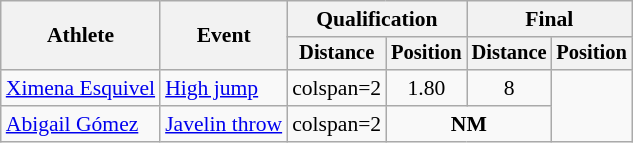<table class=wikitable style="font-size:90%">
<tr>
<th rowspan="2">Athlete</th>
<th rowspan="2">Event</th>
<th colspan="2">Qualification</th>
<th colspan="2">Final</th>
</tr>
<tr style="font-size:95%">
<th>Distance</th>
<th>Position</th>
<th>Distance</th>
<th>Position</th>
</tr>
<tr align=center>
<td align=left><a href='#'>Ximena Esquivel</a></td>
<td align=left><a href='#'>High jump</a></td>
<td>colspan=2 </td>
<td>1.80</td>
<td>8</td>
</tr>
<tr align=center>
<td align=left><a href='#'>Abigail Gómez</a></td>
<td align=left><a href='#'>Javelin throw</a></td>
<td>colspan=2 </td>
<td colspan=2><strong>NM</strong></td>
</tr>
</table>
